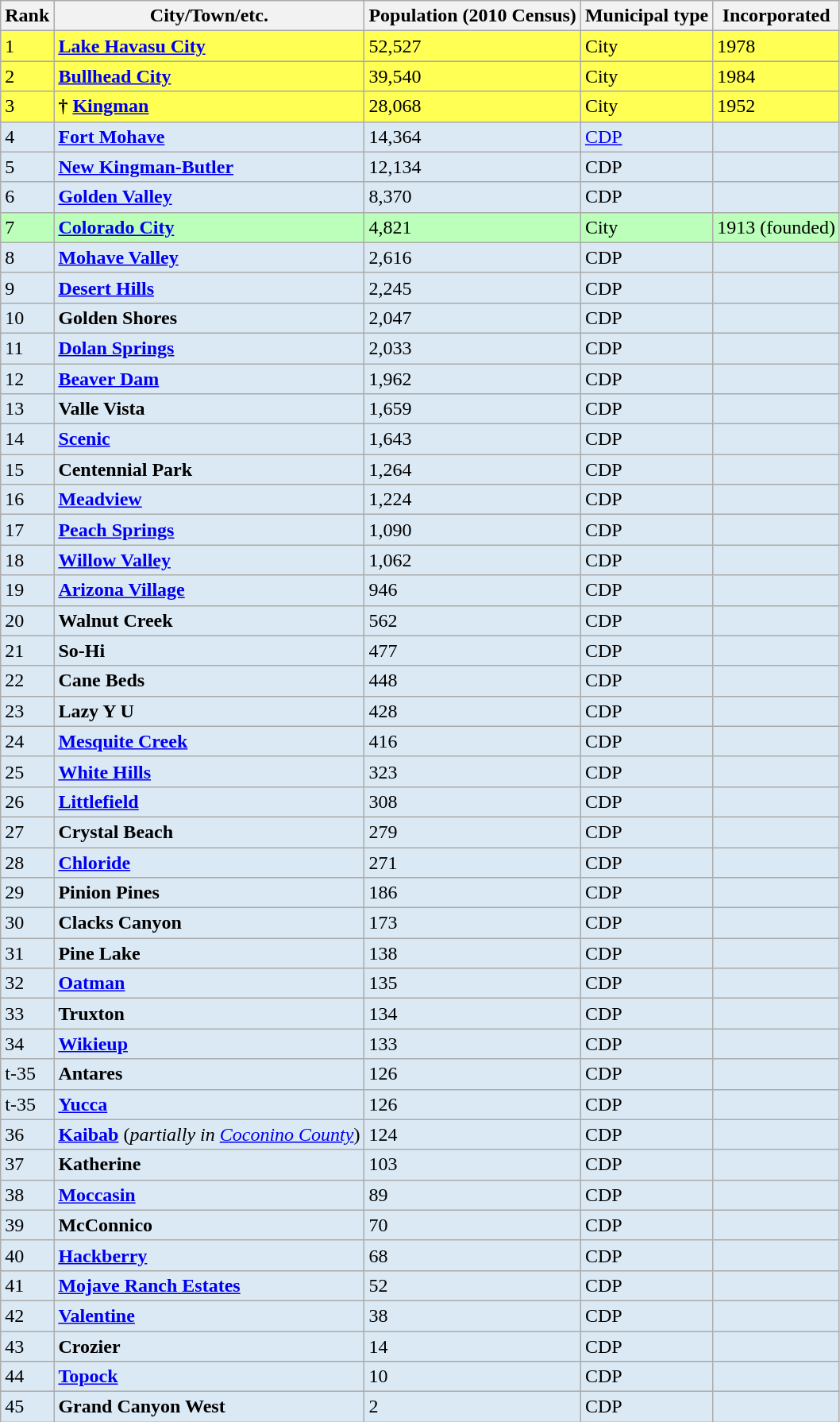<table class="wikitable sortable">
<tr>
<th>Rank</th>
<th>City/Town/etc.</th>
<th>Population (2010 Census)</th>
<th>Municipal type</th>
<th>Incorporated</th>
</tr>
<tr style="background-color:#FFFF54;">
<td>1</td>
<td><strong><a href='#'>Lake Havasu City</a></strong></td>
<td>52,527</td>
<td>City</td>
<td>1978</td>
</tr>
<tr style="background-color:#FFFF54;">
<td>2</td>
<td><strong><a href='#'>Bullhead City</a></strong></td>
<td>39,540</td>
<td>City</td>
<td>1984</td>
</tr>
<tr style="background-color:#FFFF54;">
<td>3</td>
<td><strong>† <a href='#'>Kingman</a></strong></td>
<td>28,068</td>
<td>City</td>
<td>1952</td>
</tr>
<tr style="background-color:#DBE9F4;">
<td>4</td>
<td><strong><a href='#'>Fort Mohave</a></strong></td>
<td>14,364</td>
<td><a href='#'>CDP</a></td>
<td></td>
</tr>
<tr style="background-color:#DBE9F4;">
<td>5</td>
<td><strong><a href='#'>New Kingman-Butler</a></strong></td>
<td>12,134</td>
<td>CDP</td>
<td></td>
</tr>
<tr style="background-color:#DBE9F4;">
<td>6</td>
<td><strong><a href='#'>Golden Valley</a></strong></td>
<td>8,370</td>
<td>CDP</td>
<td></td>
</tr>
<tr style="background-color:#BBFFBB;">
<td>7</td>
<td><strong><a href='#'>Colorado City</a></strong></td>
<td>4,821</td>
<td>City</td>
<td>1913 (founded)</td>
</tr>
<tr style="background-color:#DBE9F4;">
<td>8</td>
<td><strong><a href='#'>Mohave Valley</a></strong></td>
<td>2,616</td>
<td>CDP</td>
<td></td>
</tr>
<tr style="background-color:#DBE9F4;">
<td>9</td>
<td><strong><a href='#'>Desert Hills</a></strong></td>
<td>2,245</td>
<td>CDP</td>
<td></td>
</tr>
<tr style="background-color:#DBE9F4;">
<td>10</td>
<td><strong>Golden Shores</strong></td>
<td>2,047</td>
<td>CDP</td>
<td></td>
</tr>
<tr style="background-color:#DBE9F4;">
<td>11</td>
<td><strong><a href='#'>Dolan Springs</a></strong></td>
<td>2,033</td>
<td>CDP</td>
<td></td>
</tr>
<tr style="background-color:#DBE9F4;">
<td>12</td>
<td><strong><a href='#'>Beaver Dam</a></strong></td>
<td>1,962</td>
<td>CDP</td>
<td></td>
</tr>
<tr style="background-color:#DBE9F4;">
<td>13</td>
<td><strong>Valle Vista</strong></td>
<td>1,659</td>
<td>CDP</td>
<td></td>
</tr>
<tr style="background-color:#DBE9F4;">
<td>14</td>
<td><strong><a href='#'>Scenic</a></strong></td>
<td>1,643</td>
<td>CDP</td>
<td></td>
</tr>
<tr style="background-color:#DBE9F4;">
<td>15</td>
<td><strong>Centennial Park</strong></td>
<td>1,264</td>
<td>CDP</td>
<td></td>
</tr>
<tr style="background-color:#DBE9F4;">
<td>16</td>
<td><strong><a href='#'>Meadview</a></strong></td>
<td>1,224</td>
<td>CDP</td>
<td></td>
</tr>
<tr style="background-color:#DBE9F4;">
<td>17</td>
<td><strong><a href='#'>Peach Springs</a></strong></td>
<td>1,090</td>
<td>CDP</td>
<td></td>
</tr>
<tr style="background-color:#DBE9F4;">
<td>18</td>
<td><strong><a href='#'>Willow Valley</a></strong></td>
<td>1,062</td>
<td>CDP</td>
<td></td>
</tr>
<tr style="background-color:#DBE9F4;">
<td>19</td>
<td><strong><a href='#'>Arizona Village</a></strong></td>
<td>946</td>
<td>CDP</td>
<td></td>
</tr>
<tr style="background-color:#DBE9F4;">
<td>20</td>
<td><strong>Walnut Creek</strong></td>
<td>562</td>
<td>CDP</td>
<td></td>
</tr>
<tr style="background-color:#DBE9F4;">
<td>21</td>
<td><strong>So-Hi</strong></td>
<td>477</td>
<td>CDP</td>
<td></td>
</tr>
<tr style="background-color:#DBE9F4;">
<td>22</td>
<td><strong>Cane Beds</strong></td>
<td>448</td>
<td>CDP</td>
<td></td>
</tr>
<tr style="background-color:#DBE9F4;">
<td>23</td>
<td><strong>Lazy Y U</strong></td>
<td>428</td>
<td>CDP</td>
<td></td>
</tr>
<tr style="background-color:#DBE9F4;">
<td>24</td>
<td><strong><a href='#'>Mesquite Creek</a></strong></td>
<td>416</td>
<td>CDP</td>
<td></td>
</tr>
<tr style="background-color:#DBE9F4;">
<td>25</td>
<td><strong><a href='#'>White Hills</a></strong></td>
<td>323</td>
<td>CDP</td>
<td></td>
</tr>
<tr style="background-color:#DBE9F4;">
<td>26</td>
<td><strong><a href='#'>Littlefield</a></strong></td>
<td>308</td>
<td>CDP</td>
<td></td>
</tr>
<tr style="background-color:#DBE9F4;">
<td>27</td>
<td><strong>Crystal Beach</strong></td>
<td>279</td>
<td>CDP</td>
<td></td>
</tr>
<tr style="background-color:#DBE9F4;">
<td>28</td>
<td><strong><a href='#'>Chloride</a></strong></td>
<td>271</td>
<td>CDP</td>
<td></td>
</tr>
<tr style="background-color:#DBE9F4;">
<td>29</td>
<td><strong>Pinion Pines</strong></td>
<td>186</td>
<td>CDP</td>
<td></td>
</tr>
<tr style="background-color:#DBE9F4;">
<td>30</td>
<td><strong>Clacks Canyon</strong></td>
<td>173</td>
<td>CDP</td>
<td></td>
</tr>
<tr style="background-color:#DBE9F4;">
<td>31</td>
<td><strong>Pine Lake</strong></td>
<td>138</td>
<td>CDP</td>
<td></td>
</tr>
<tr style="background-color:#DBE9F4;">
<td>32</td>
<td><strong><a href='#'>Oatman</a></strong></td>
<td>135</td>
<td>CDP</td>
<td></td>
</tr>
<tr style="background-color:#DBE9F4;">
<td>33</td>
<td><strong>Truxton</strong></td>
<td>134</td>
<td>CDP</td>
<td></td>
</tr>
<tr style="background-color:#DBE9F4;">
<td>34</td>
<td><strong><a href='#'>Wikieup</a></strong></td>
<td>133</td>
<td>CDP</td>
<td></td>
</tr>
<tr style="background-color:#DBE9F4;">
<td>t-35</td>
<td><strong>Antares</strong></td>
<td>126</td>
<td>CDP</td>
<td></td>
</tr>
<tr style="background-color:#DBE9F4;">
<td>t-35</td>
<td><strong><a href='#'>Yucca</a></strong></td>
<td>126</td>
<td>CDP</td>
<td></td>
</tr>
<tr style="background-color:#DBE9F4;">
<td>36</td>
<td><strong><a href='#'>Kaibab</a></strong> (<em>partially in <a href='#'>Coconino County</a></em>)</td>
<td>124</td>
<td>CDP</td>
<td></td>
</tr>
<tr style="background-color:#DBE9F4;">
<td>37</td>
<td><strong>Katherine</strong></td>
<td>103</td>
<td>CDP</td>
<td></td>
</tr>
<tr style="background-color:#DBE9F4;">
<td>38</td>
<td><strong><a href='#'>Moccasin</a></strong></td>
<td>89</td>
<td>CDP</td>
<td></td>
</tr>
<tr style="background-color:#DBE9F4;">
<td>39</td>
<td><strong>McConnico</strong></td>
<td>70</td>
<td>CDP</td>
<td></td>
</tr>
<tr style="background-color:#DBE9F4;">
<td>40</td>
<td><strong><a href='#'>Hackberry</a></strong></td>
<td>68</td>
<td>CDP</td>
<td></td>
</tr>
<tr style="background-color:#DBE9F4;">
<td>41</td>
<td><strong><a href='#'>Mojave Ranch Estates</a></strong></td>
<td>52</td>
<td>CDP</td>
<td></td>
</tr>
<tr style="background-color:#DBE9F4;">
<td>42</td>
<td><strong><a href='#'>Valentine</a></strong></td>
<td>38</td>
<td>CDP</td>
<td></td>
</tr>
<tr style="background-color:#DBE9F4;">
<td>43</td>
<td><strong>Crozier</strong></td>
<td>14</td>
<td>CDP</td>
<td></td>
</tr>
<tr style="background-color:#DBE9F4;">
<td>44</td>
<td><strong><a href='#'>Topock</a></strong></td>
<td>10</td>
<td>CDP</td>
<td></td>
</tr>
<tr style="background-color:#DBE9F4;">
<td>45</td>
<td><strong>Grand Canyon West</strong></td>
<td>2</td>
<td>CDP</td>
<td></td>
</tr>
</table>
